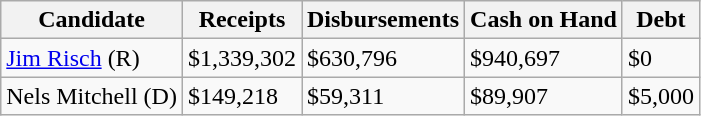<table class="wikitable sortable">
<tr>
<th>Candidate</th>
<th>Receipts</th>
<th>Disbursements</th>
<th>Cash on Hand</th>
<th>Debt</th>
</tr>
<tr>
<td><a href='#'>Jim Risch</a> (R)</td>
<td>$1,339,302</td>
<td>$630,796</td>
<td>$940,697</td>
<td>$0</td>
</tr>
<tr>
<td>Nels Mitchell (D)</td>
<td>$149,218</td>
<td>$59,311</td>
<td>$89,907</td>
<td>$5,000</td>
</tr>
</table>
